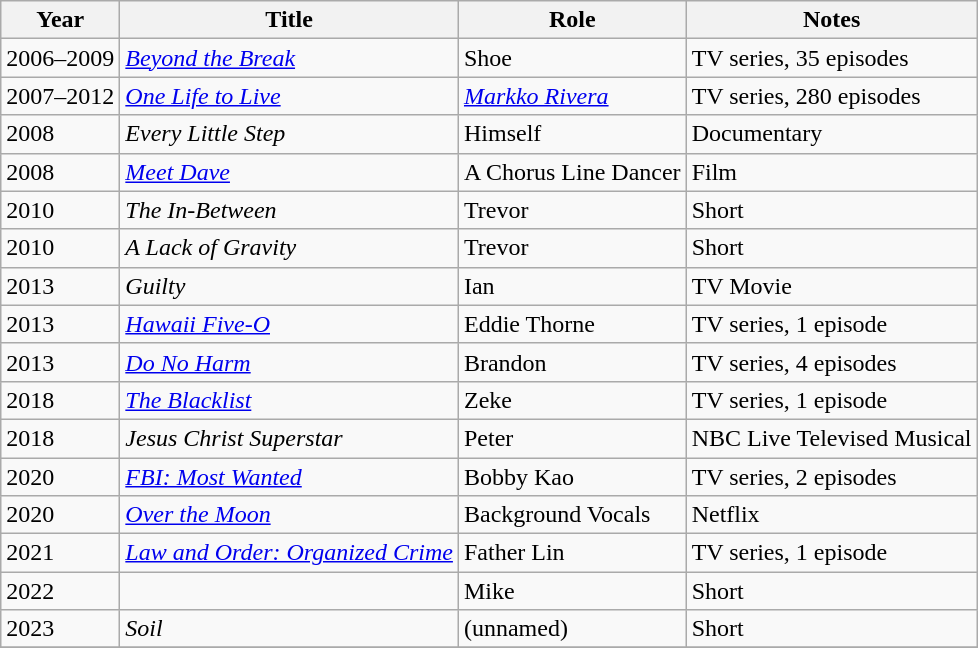<table class="wikitable sortable">
<tr>
<th>Year</th>
<th>Title</th>
<th>Role</th>
<th class="unsortable">Notes</th>
</tr>
<tr>
<td>2006–2009</td>
<td><em><a href='#'>Beyond the Break</a></em></td>
<td>Shoe</td>
<td>TV series, 35 episodes</td>
</tr>
<tr>
<td>2007–2012</td>
<td><em><a href='#'>One Life to Live</a></em></td>
<td><em><a href='#'>Markko Rivera</a></em></td>
<td>TV series, 280 episodes</td>
</tr>
<tr>
<td>2008</td>
<td><em>Every Little Step</em></td>
<td>Himself</td>
<td>Documentary</td>
</tr>
<tr>
<td>2008</td>
<td><em><a href='#'>Meet Dave</a></em></td>
<td>A Chorus Line Dancer</td>
<td>Film</td>
</tr>
<tr>
<td>2010</td>
<td><em>The In-Between</em></td>
<td>Trevor</td>
<td>Short</td>
</tr>
<tr>
<td>2010</td>
<td><em>A Lack of Gravity</em></td>
<td>Trevor</td>
<td>Short</td>
</tr>
<tr>
<td>2013</td>
<td><em>Guilty</em></td>
<td>Ian</td>
<td>TV Movie</td>
</tr>
<tr>
<td>2013</td>
<td><em><a href='#'>Hawaii Five-O</a></em></td>
<td>Eddie Thorne</td>
<td>TV series, 1 episode</td>
</tr>
<tr>
<td>2013</td>
<td><em><a href='#'>Do No Harm</a></em></td>
<td>Brandon</td>
<td>TV series, 4 episodes</td>
</tr>
<tr>
<td>2018</td>
<td><em><a href='#'>The Blacklist</a></em></td>
<td>Zeke</td>
<td>TV series, 1 episode</td>
</tr>
<tr>
<td>2018</td>
<td><em>Jesus Christ Superstar</em></td>
<td>Peter</td>
<td>NBC Live Televised Musical</td>
</tr>
<tr>
<td>2020</td>
<td><em><a href='#'>FBI: Most Wanted</a></em></td>
<td>Bobby Kao</td>
<td>TV series, 2 episodes</td>
</tr>
<tr>
<td>2020</td>
<td><em><a href='#'>Over the Moon</a></em></td>
<td>Background Vocals</td>
<td>Netflix</td>
</tr>
<tr>
<td>2021</td>
<td><em><a href='#'>Law and Order: Organized Crime</a></em></td>
<td>Father Lin</td>
<td>TV series, 1 episode</td>
</tr>
<tr>
<td>2022</td>
<td><em></em></td>
<td>Mike</td>
<td>Short</td>
</tr>
<tr>
<td>2023</td>
<td><em>Soil</em></td>
<td>(unnamed)</td>
<td>Short</td>
</tr>
<tr>
</tr>
</table>
